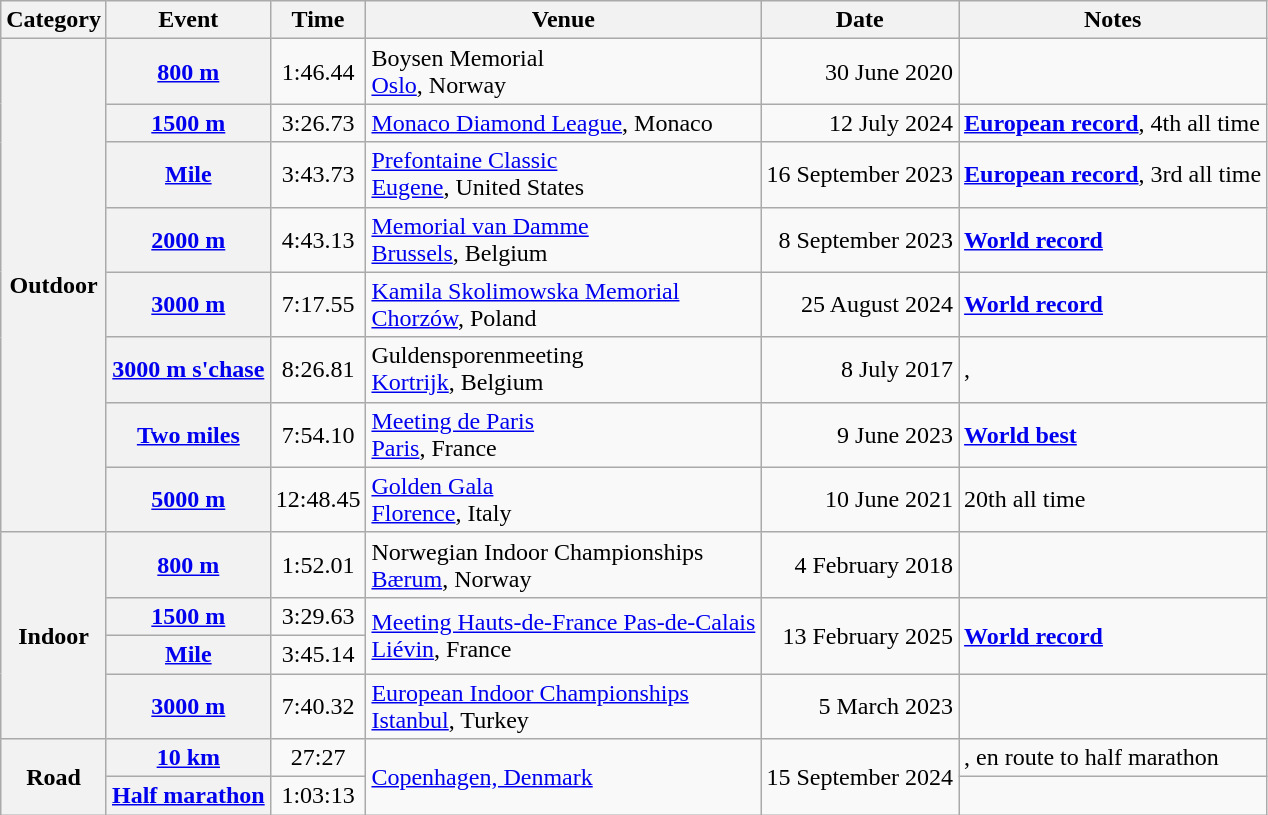<table class="wikitable">
<tr>
<th scope="col">Category</th>
<th scope="col">Event</th>
<th scope="col">Time</th>
<th scope="col">Venue</th>
<th scope="col">Date</th>
<th scope="col">Notes</th>
</tr>
<tr>
<th rowspan="8" scope="rowgroup">Outdoor</th>
<th scope="row"><a href='#'>800 m</a></th>
<td align="center">1:46.44</td>
<td>Boysen Memorial<br><a href='#'>Oslo</a>, Norway</td>
<td align="right">30 June 2020</td>
<td></td>
</tr>
<tr>
<th scope="row"><a href='#'>1500 m</a></th>
<td align="center">3:26.73</td>
<td><a href='#'>Monaco Diamond League</a>, Monaco</td>
<td align="right">12 July 2024</td>
<td><strong><a href='#'>European record</a></strong>, 4th all time</td>
</tr>
<tr>
<th scope="row"><a href='#'>Mile</a></th>
<td align="center">3:43.73</td>
<td><a href='#'>Prefontaine Classic</a><br><a href='#'>Eugene</a>, United States</td>
<td align="right">16 September 2023</td>
<td><strong><a href='#'>European record</a></strong>, 3rd all time</td>
</tr>
<tr>
<th scope="row"><a href='#'>2000 m</a></th>
<td align="center">4:43.13</td>
<td><a href='#'>Memorial van Damme</a><br><a href='#'>Brussels</a>, Belgium</td>
<td align="right">8 September 2023</td>
<td><strong><a href='#'>World record</a></strong></td>
</tr>
<tr>
<th scope="row"><a href='#'>3000 m</a></th>
<td align="center">7:17.55</td>
<td><a href='#'>Kamila Skolimowska Memorial</a><br><a href='#'>Chorzów</a>, Poland</td>
<td align="right">25 August 2024</td>
<td><a href='#'><strong>World record</strong></a></td>
</tr>
<tr>
<th scope="row"><a href='#'>3000 m s'chase</a></th>
<td align="center">8:26.81</td>
<td>Guldensporenmeeting<br><a href='#'>Kortrijk</a>, Belgium</td>
<td align="right">8 July 2017</td>
<td><strong></strong>, <strong></strong></td>
</tr>
<tr>
<th scope="row"><a href='#'>Two miles</a></th>
<td align="center">7:54.10</td>
<td><a href='#'>Meeting de Paris</a><br><a href='#'>Paris</a>, France</td>
<td align="right">9 June 2023</td>
<td><strong><a href='#'>World best</a></strong></td>
</tr>
<tr>
<th scope="row"><a href='#'>5000 m</a></th>
<td align="center">12:48.45</td>
<td><a href='#'>Golden Gala</a><br><a href='#'>Florence</a>, Italy</td>
<td align="right">10 June 2021</td>
<td>20th all time</td>
</tr>
<tr>
<th rowspan="4" scope="rowgroup">Indoor</th>
<th scope="row"><a href='#'>800 m</a></th>
<td align="center">1:52.01</td>
<td>Norwegian Indoor Championships<br><a href='#'>Bærum</a>, Norway</td>
<td align="right">4 February 2018</td>
<td></td>
</tr>
<tr>
<th scope="row"><a href='#'>1500 m</a></th>
<td align="center">3:29.63</td>
<td rowspan="2"><a href='#'>Meeting Hauts-de-France Pas-de-Calais</a><br><a href='#'>Liévin</a>, France</td>
<td rowspan="2" align="right">13 February 2025</td>
<td rowspan="2"><strong><a href='#'>World record</a></strong></td>
</tr>
<tr>
<th scope="row"><a href='#'>Mile</a></th>
<td align="center">3:45.14</td>
</tr>
<tr>
<th scope="row"><a href='#'>3000 m</a></th>
<td align="center">7:40.32</td>
<td><a href='#'>European Indoor Championships</a><br><a href='#'>Istanbul</a>, Turkey</td>
<td align="right">5 March 2023</td>
<td><strong></strong></td>
</tr>
<tr>
<th rowspan="2" scope="rowgroup">Road</th>
<th scope="row"><a href='#'>10 km</a></th>
<td align="center">27:27</td>
<td rowspan="2"><a href='#'>Copenhagen, Denmark</a></td>
<td rowspan="2" align="right">15 September 2024</td>
<td><strong></strong>, en route to half marathon</td>
</tr>
<tr>
<th scope="row"><a href='#'>Half marathon</a></th>
<td align="center">1:03:13</td>
<td></td>
</tr>
</table>
